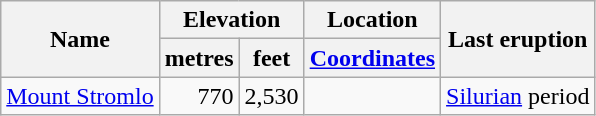<table class="wikitable" style="text-align: left; ">
<tr>
<th rowspan="2">Name</th>
<th colspan ="2">Elevation</th>
<th>Location</th>
<th rowspan="2">Last eruption</th>
</tr>
<tr>
<th>metres</th>
<th>feet</th>
<th><a href='#'>Coordinates</a></th>
</tr>
<tr align="right">
<td align="left"><a href='#'>Mount Stromlo</a></td>
<td>770</td>
<td>2,530</td>
<td></td>
<td><a href='#'>Silurian</a> period</td>
</tr>
</table>
